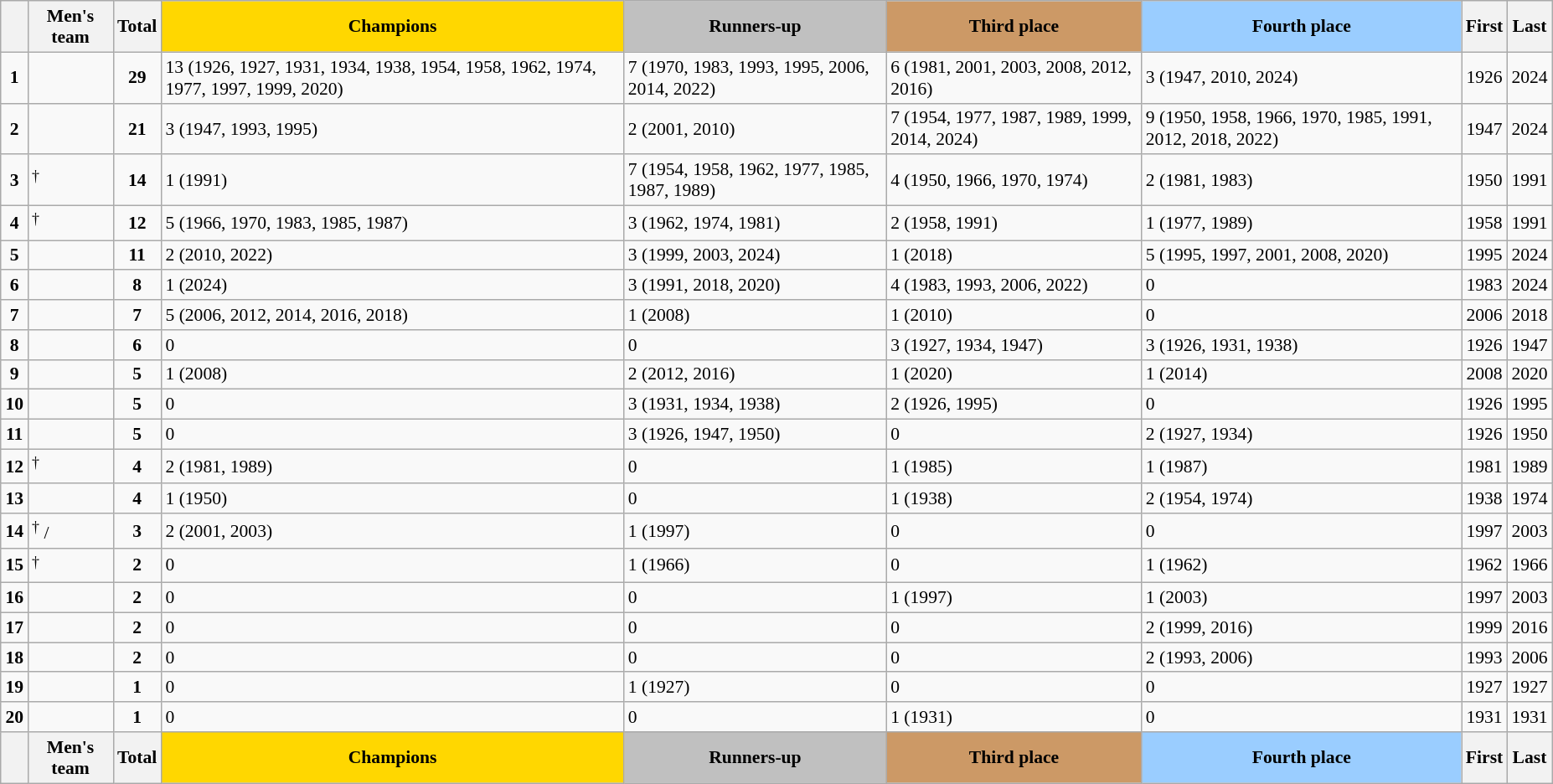<table class="wikitable sortable" style="text-align: left; font-size: 90%; margin-left: 1em;">
<tr>
<th></th>
<th>Men's team</th>
<th>Total</th>
<th style="background-color: gold;">Champions</th>
<th style="background-color: silver;">Runners-up</th>
<th style="background-color: #cc9966;">Third place</th>
<th style="background-color: #9acdff;">Fourth place</th>
<th>First</th>
<th>Last</th>
</tr>
<tr>
<td style="text-align: center;"><strong>1</strong></td>
<td></td>
<td style="text-align: center;"><strong>29</strong></td>
<td data-sort-value="13, 2020">13 (1926, 1927, 1931, 1934, 1938, 1954, 1958, 1962, 1974, 1977, 1997, 1999, 2020)</td>
<td data-sort-value="7, 2022">7 (1970, 1983,  1993, 1995, 2006, 2014, 2022)</td>
<td data-sort-value="6, 2016">6 (1981, 2001, 2003, 2008, 2012, 2016)</td>
<td data-sort-value="3, 2024">3 (1947, 2010, 2024)</td>
<td style="text-align: center;">1926</td>
<td style="text-align: center;">2024</td>
</tr>
<tr>
<td style="text-align: center;"><strong>2</strong></td>
<td></td>
<td style="text-align: center;"><strong>21</strong></td>
<td data-sort-value="3, 1995">3 (1947, 1993, 1995)</td>
<td data-sort-value="2, 2010">2 (2001, 2010)</td>
<td data-sort-value="7, 2024">7 (1954, 1977, 1987, 1989, 1999, 2014, 2024)</td>
<td data-sort-value="9, 2022">9 (1950, 1958, 1966, 1970, 1985, 1991, 2012, 2018, 2022)</td>
<td style="text-align: center;">1947</td>
<td style="text-align: center;">2024</td>
</tr>
<tr>
<td style="text-align: center;"><strong>3</strong></td>
<td><em></em><sup>†</sup></td>
<td style="text-align: center;"><strong>14</strong></td>
<td data-sort-value="1, 1991">1 (1991)</td>
<td data-sort-value="7, 1989">7 (1954, 1958, 1962, 1977, 1985, 1987, 1989)</td>
<td data-sort-value="4, 1974">4 (1950, 1966, 1970, 1974)</td>
<td data-sort-value="2, 1983">2 (1981, 1983)</td>
<td style="text-align: center;">1950</td>
<td style="text-align: center;">1991</td>
</tr>
<tr>
<td style="text-align: center;"><strong>4</strong></td>
<td><em></em><sup>†</sup></td>
<td style="text-align: center;"><strong>12</strong></td>
<td data-sort-value="5, 1987">5 (1966, 1970, 1983, 1985, 1987)</td>
<td data-sort-value="3, 1981">3 (1962, 1974, 1981)</td>
<td data-sort-value="2, 1991">2 (1958, 1991)</td>
<td data-sort-value="2, 1989">1 (1977, 1989)</td>
<td style="text-align: center;">1958</td>
<td style="text-align: center;">1991</td>
</tr>
<tr>
<td style="text-align: center;"><strong>5</strong></td>
<td></td>
<td style="text-align: center;"><strong>11</strong></td>
<td data-sort-value="2, 2022">2 (2010, 2022)</td>
<td data-sort-value="3, 2024">3 (1999, 2003, 2024)</td>
<td data-sort-value="1, 2018">1 (2018)</td>
<td data-sort-value="5, 2020">5 (1995, 1997, 2001, 2008, 2020)</td>
<td style="text-align: center;">1995</td>
<td style="text-align: center;">2024</td>
</tr>
<tr>
<td style="text-align: center;"><strong>6</strong></td>
<td></td>
<td style="text-align: center;"><strong>8</strong></td>
<td data-sort-value="1, 2024">1 (2024)</td>
<td data-sort-value="3, 2020">3 (1991, 2018, 2020)</td>
<td data-sort-value="4, 2022">4 (1983, 1993, 2006, 2022)</td>
<td>0</td>
<td style="text-align: center;">1983</td>
<td style="text-align: center;">2024</td>
</tr>
<tr>
<td style="text-align: center;"><strong>7</strong></td>
<td></td>
<td style="text-align: center;"><strong>7</strong></td>
<td data-sort-value="5, 2018">5 (2006, 2012, 2014, 2016, 2018)</td>
<td data-sort-value="1, 2008">1 (2008)</td>
<td data-sort-value="1, 2010">1 (2010)</td>
<td>0</td>
<td style="text-align: center;">2006</td>
<td style="text-align: center;">2018</td>
</tr>
<tr>
<td style="text-align: center;"><strong>8</strong></td>
<td></td>
<td style="text-align: center;"><strong>6</strong></td>
<td>0</td>
<td>0</td>
<td data-sort-value="3, 1947">3 (1927, 1934, 1947)</td>
<td data-sort-value="3, 1938">3 (1926, 1931, 1938)</td>
<td style="text-align: center;">1926</td>
<td style="text-align: center;">1947</td>
</tr>
<tr>
<td style="text-align: center;"><strong>9</strong></td>
<td></td>
<td style="text-align: center;"><strong>5</strong></td>
<td data-sort-value="1, 2008">1 (2008)</td>
<td data-sort-value="2, 2016">2 (2012, 2016)</td>
<td data-sort-value="1, 2020">1 (2020)</td>
<td data-sort-value="1, 2014">1 (2014)</td>
<td style="text-align: center;">2008</td>
<td style="text-align: center;">2020</td>
</tr>
<tr>
<td style="text-align: center;"><strong>10</strong></td>
<td></td>
<td style="text-align: center;"><strong>5</strong></td>
<td>0</td>
<td data-sort-value="3, 1938">3 (1931, 1934, 1938)</td>
<td data-sort-value="2, 1995">2 (1926, 1995)</td>
<td>0</td>
<td style="text-align: center;">1926</td>
<td style="text-align: center;">1995</td>
</tr>
<tr>
<td style="text-align: center;"><strong>11</strong></td>
<td></td>
<td style="text-align: center;"><strong>5</strong></td>
<td>0</td>
<td data-sort-value="3, 1950">3 (1926, 1947, 1950)</td>
<td>0</td>
<td data-sort-value="2, 1934">2 (1927, 1934)</td>
<td style="text-align: center;">1926</td>
<td style="text-align: center;">1950</td>
</tr>
<tr>
<td style="text-align: center;"><strong>12</strong></td>
<td><em></em><sup>†</sup></td>
<td style="text-align: center;"><strong>4</strong></td>
<td data-sort-value="2, 1981">2 (1981, 1989)</td>
<td>0</td>
<td data-sort-value="1, 1985">1 (1985)</td>
<td data-sort-value="1, 1987">1 (1987)</td>
<td style="text-align: center;">1981</td>
<td style="text-align: center;">1989</td>
</tr>
<tr>
<td style="text-align: center;"><strong>13</strong></td>
<td></td>
<td style="text-align: center;"><strong>4</strong></td>
<td data-sort-value="1, 1950">1 (1950)</td>
<td>0</td>
<td data-sort-value="1, 1938">1 (1938)</td>
<td data-sort-value="2, 1974">2 (1954, 1974)</td>
<td style="text-align: center;">1938</td>
<td style="text-align: center;">1974</td>
</tr>
<tr>
<td style="text-align: center;"><strong>14</strong></td>
<td data-sort-value="Yugoslavia, FR"><em></em><sup>†</sup> /<br> </td>
<td style="text-align: center;"><strong>3</strong></td>
<td data-sort-value="2, 2003">2 (2001, 2003)</td>
<td data-sort-value="1, 1997">1 (1997)</td>
<td>0</td>
<td>0</td>
<td style="text-align: center;">1997</td>
<td style="text-align: center;">2003</td>
</tr>
<tr>
<td style="text-align: center;"><strong>15</strong></td>
<td><em></em><sup>†</sup></td>
<td style="text-align: center;"><strong>2</strong></td>
<td>0</td>
<td data-sort-value="1, 1966">1 (1966)</td>
<td>0</td>
<td data-sort-value="1, 1962">1 (1962)</td>
<td style="text-align: center;">1962</td>
<td style="text-align: center;">1966</td>
</tr>
<tr>
<td style="text-align: center;"><strong>16</strong></td>
<td></td>
<td style="text-align: center;"><strong>2</strong></td>
<td>0</td>
<td>0</td>
<td data-sort-value="1, 1997">1 (1997)</td>
<td data-sort-value="1, 2003">1 (2003)</td>
<td style="text-align: center;">1997</td>
<td style="text-align: center;">2003</td>
</tr>
<tr>
<td style="text-align: center;"><strong>17</strong></td>
<td></td>
<td style="text-align: center;"><strong>2</strong></td>
<td>0</td>
<td>0</td>
<td>0</td>
<td data-sort-value="2, 2016">2 (1999, 2016)</td>
<td style="text-align: center;">1999</td>
<td style="text-align: center;">2016</td>
</tr>
<tr>
<td style="text-align: center;"><strong>18</strong></td>
<td></td>
<td style="text-align: center;"><strong>2</strong></td>
<td>0</td>
<td>0</td>
<td>0</td>
<td data-sort-value="2, 2006">2 (1993, 2006)</td>
<td style="text-align: center;">1993</td>
<td style="text-align: center;">2006</td>
</tr>
<tr>
<td style="text-align: center;"><strong>19</strong></td>
<td></td>
<td style="text-align: center;"><strong>1</strong></td>
<td>0</td>
<td data-sort-value="1, 1927">1 (1927)</td>
<td>0</td>
<td>0</td>
<td style="text-align: center;">1927</td>
<td style="text-align: center;">1927</td>
</tr>
<tr>
<td style="text-align: center;"><strong>20</strong></td>
<td></td>
<td style="text-align: center;"><strong>1</strong></td>
<td>0</td>
<td>0</td>
<td data-sort-value="1, 1931">1 (1931)</td>
<td>0</td>
<td style="text-align: center;">1931</td>
<td style="text-align: center;">1931</td>
</tr>
<tr>
<th></th>
<th>Men's team</th>
<th>Total</th>
<th style="background-color: gold;">Champions</th>
<th style="background-color: silver;">Runners-up</th>
<th style="background-color: #cc9966;">Third place</th>
<th style="background-color: #9acdff;">Fourth place</th>
<th>First</th>
<th>Last</th>
</tr>
</table>
